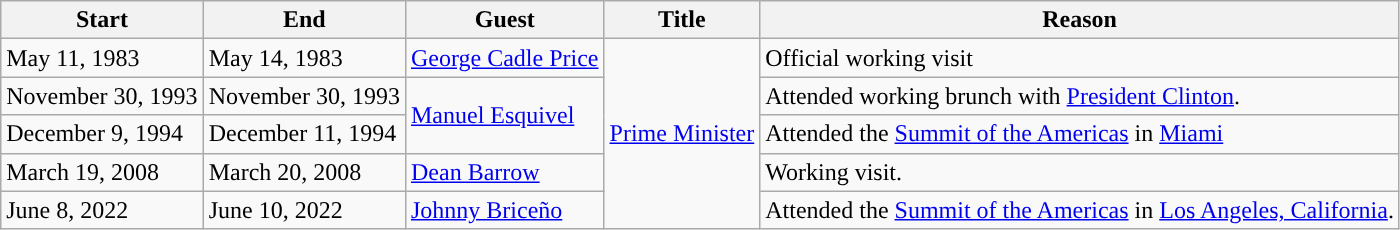<table class="wikitable sortable">
<tr>
<th>Start</th>
<th>End</th>
<th>Guest</th>
<th>Title</th>
<th>Reason</th>
</tr>
<tr>
<td>May 11, 1983</td>
<td>May 14, 1983</td>
<td><a href='#'>George Cadle Price</a></td>
<td rowspan=5><a href='#'>Prime Minister</a></td>
<td>Official working visit</td>
</tr>
<tr>
<td>November 30, 1993</td>
<td>November 30, 1993</td>
<td rowspan=2><a href='#'>Manuel Esquivel</a></td>
<td>Attended working brunch with <a href='#'>President Clinton</a>.</td>
</tr>
<tr>
<td>December 9, 1994</td>
<td>December 11, 1994</td>
<td>Attended the <a href='#'>Summit of the Americas</a> in <a href='#'>Miami</a></td>
</tr>
<tr>
<td>March 19, 2008</td>
<td>March 20, 2008</td>
<td><a href='#'>Dean Barrow</a></td>
<td>Working visit.</td>
</tr>
<tr>
<td>June 8, 2022</td>
<td>June 10, 2022</td>
<td><a href='#'>Johnny Briceño</a></td>
<td>Attended the <a href='#'>Summit of the Americas</a> in <a href='#'>Los Angeles, California</a>.</td>
</tr>
</table>
